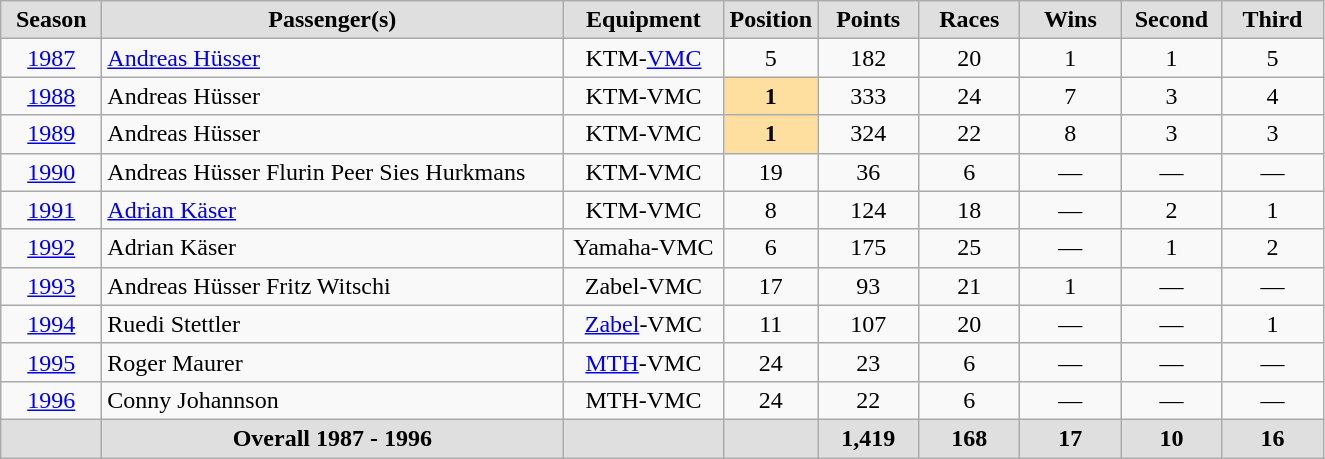<table class="wikitable">
<tr align="center" style="background:#dfdfdf;">
<td width="60"><strong>Season</strong></td>
<td width="300"><strong>Passenger(s)</strong></td>
<td width="100"><strong>Equipment</strong></td>
<td width="30"><strong>Position</strong></td>
<td width="60"><strong>Points</strong></td>
<td width="60"><strong>Races</strong></td>
<td width="60"><strong>Wins</strong></td>
<td width="60"><strong>Second</strong></td>
<td width="60"><strong>Third</strong></td>
</tr>
<tr align="center">
<td><a href='#'>1987</a></td>
<td align="left"><a href='#'>Andreas Hüsser</a></td>
<td>KTM-<a href='#'>VMC</a></td>
<td>5</td>
<td>182</td>
<td>20</td>
<td>1</td>
<td>1</td>
<td>5</td>
</tr>
<tr align="center">
<td><a href='#'>1988</a></td>
<td align="left">Andreas Hüsser</td>
<td>KTM-VMC</td>
<td style="background:#ffdf9f;"><strong>1</strong></td>
<td>333</td>
<td>24</td>
<td>7</td>
<td>3</td>
<td>4</td>
</tr>
<tr align="center">
<td><a href='#'>1989</a></td>
<td align="left">Andreas Hüsser</td>
<td>KTM-VMC</td>
<td style="background:#ffdf9f;"><strong>1</strong></td>
<td>324</td>
<td>22</td>
<td>8</td>
<td>3</td>
<td>3</td>
</tr>
<tr align="center">
<td><a href='#'>1990</a></td>
<td align="left">Andreas Hüsser  Flurin Peer  Sies Hurkmans</td>
<td>KTM-VMC</td>
<td>19</td>
<td>36</td>
<td>6</td>
<td>—</td>
<td>—</td>
<td>—</td>
</tr>
<tr align="center">
<td><a href='#'>1991</a></td>
<td align="left"><a href='#'>Adrian Käser</a></td>
<td>KTM-VMC</td>
<td>8</td>
<td>124</td>
<td>18</td>
<td>—</td>
<td>2</td>
<td>1</td>
</tr>
<tr align="center">
<td><a href='#'>1992</a></td>
<td align="left">Adrian Käser</td>
<td>Yamaha-VMC</td>
<td>6</td>
<td>175</td>
<td>25</td>
<td>—</td>
<td>1</td>
<td>2</td>
</tr>
<tr align="center">
<td><a href='#'>1993</a></td>
<td align="left">Andreas Hüsser  Fritz Witschi</td>
<td>Zabel-VMC</td>
<td>17</td>
<td>93</td>
<td>21</td>
<td>1</td>
<td>—</td>
<td>—</td>
</tr>
<tr align="center">
<td><a href='#'>1994</a></td>
<td align="left">Ruedi Stettler</td>
<td><a href='#'>Zabel</a>-VMC</td>
<td>11</td>
<td>107</td>
<td>20</td>
<td>—</td>
<td>—</td>
<td>1</td>
</tr>
<tr align="center">
<td><a href='#'>1995</a></td>
<td align="left">Roger Maurer</td>
<td><a href='#'>MTH</a>-VMC</td>
<td>24</td>
<td>23</td>
<td>6</td>
<td>—</td>
<td>—</td>
<td>—</td>
</tr>
<tr align="center">
<td><a href='#'>1996</a></td>
<td align="left">Conny Johannson</td>
<td>MTH-VMC</td>
<td>24</td>
<td>22</td>
<td>6</td>
<td>—</td>
<td>—</td>
<td>—</td>
</tr>
<tr align="center" style="background:#dfdfdf;">
<td></td>
<td align="center"><strong>Overall 1987 - 1996</strong></td>
<td></td>
<td></td>
<td><strong>1,419</strong></td>
<td><strong>168</strong></td>
<td><strong>17</strong></td>
<td><strong>10</strong></td>
<td><strong>16</strong></td>
</tr>
</table>
